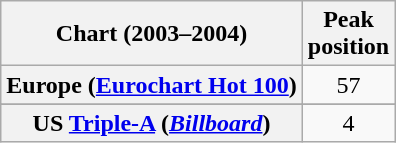<table class="wikitable sortable plainrowheaders" style="text-align:center">
<tr>
<th scope="col">Chart (2003–2004)</th>
<th scope="col">Peak<br>position</th>
</tr>
<tr>
<th scope="row">Europe (<a href='#'>Eurochart Hot 100</a>)</th>
<td>57</td>
</tr>
<tr>
</tr>
<tr>
</tr>
<tr>
</tr>
<tr>
<th scope="row">US <a href='#'>Triple-A</a> (<em><a href='#'>Billboard</a></em>)</th>
<td>4</td>
</tr>
</table>
